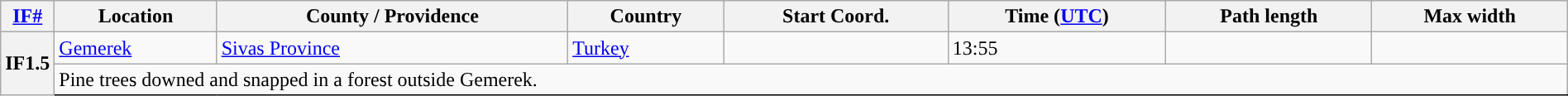<table class="wikitable sortable" style="width:100%;">
<tr>
<th scope="col" width="2%" align="center"><a href='#'>IF#</a></th>
<th scope="col" align="center" class="unsortable">Location</th>
<th scope="col" align="center" class="unsortable">County / Providence</th>
<th scope="col" align="center">Country</th>
<th scope="col" align="center">Start Coord.</th>
<th scope="col" align="center">Time (<a href='#'>UTC</a>)</th>
<th scope="col" align="center">Path length</th>
<th scope="col" align="center">Max width</th>
</tr>
<tr>
<th scope="row" rowspan="2" style="background-color:#">IF1.5</th>
<td><a href='#'>Gemerek</a></td>
<td><a href='#'>Sivas Province</a></td>
<td><a href='#'>Turkey</a></td>
<td></td>
<td>13:55</td>
<td></td>
<td></td>
</tr>
<tr class="expand-child">
<td colspan="8" style=" border-bottom: 1px solid black;">Pine trees downed and snapped in a forest outside Gemerek.</td>
</tr>
</table>
